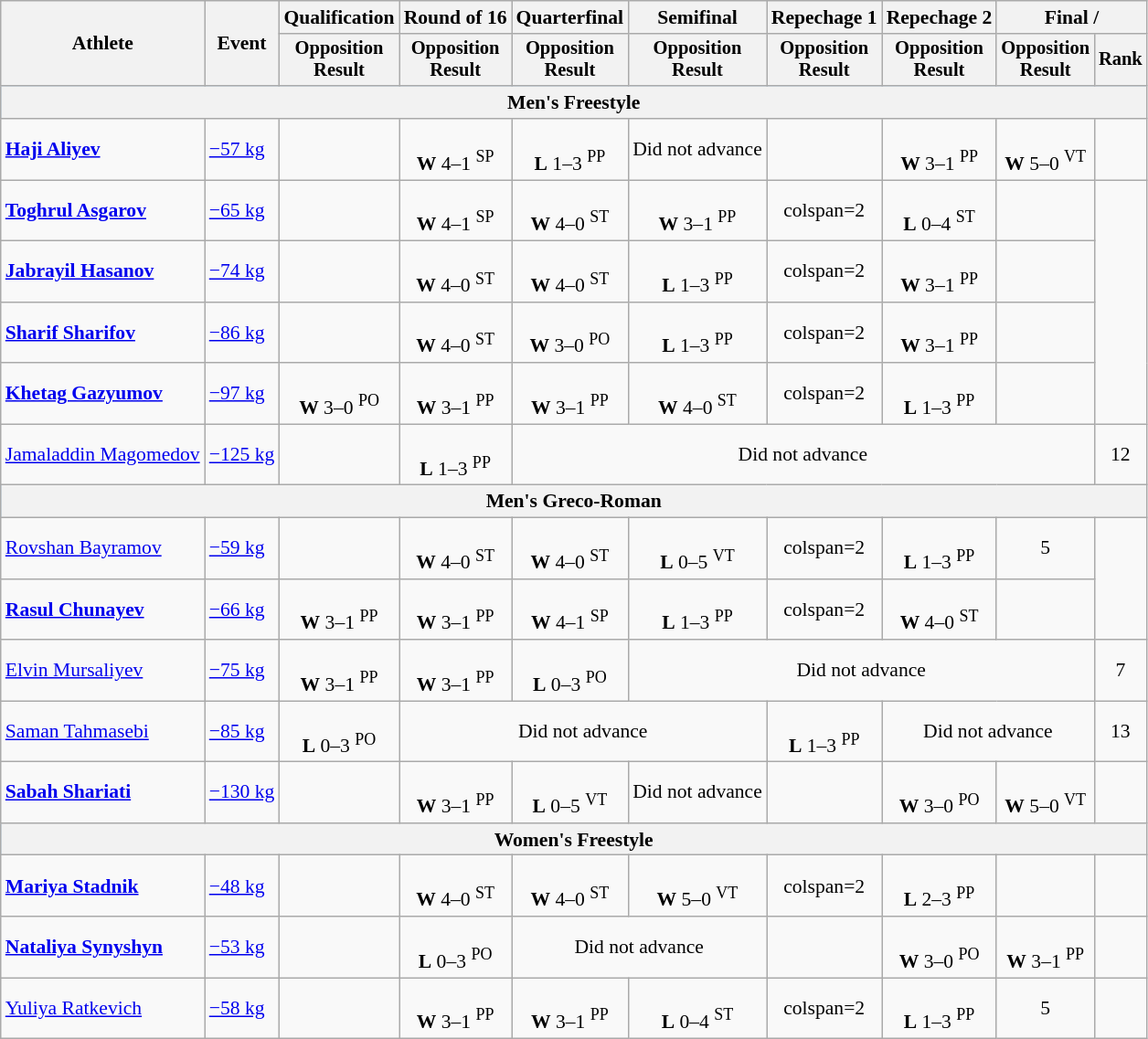<table class="wikitable" style="font-size:90%">
<tr>
<th rowspan=2>Athlete</th>
<th rowspan=2>Event</th>
<th>Qualification</th>
<th>Round of 16</th>
<th>Quarterfinal</th>
<th>Semifinal</th>
<th>Repechage 1</th>
<th>Repechage 2</th>
<th colspan=2>Final / </th>
</tr>
<tr style="font-size: 95%">
<th>Opposition<br>Result</th>
<th>Opposition<br>Result</th>
<th>Opposition<br>Result</th>
<th>Opposition<br>Result</th>
<th>Opposition<br>Result</th>
<th>Opposition<br>Result</th>
<th>Opposition<br>Result</th>
<th>Rank</th>
</tr>
<tr style="background:#9acdff;">
<th colspan=10>Men's Freestyle</th>
</tr>
<tr align=center>
<td align=left><strong><a href='#'>Haji Aliyev</a></strong></td>
<td align=left><a href='#'>−57 kg</a></td>
<td></td>
<td><br><strong>W</strong> 4–1 <sup>SP</sup></td>
<td><br><strong>L</strong> 1–3 <sup>PP</sup></td>
<td>Did not advance</td>
<td></td>
<td><br><strong>W</strong> 3–1 <sup>PP</sup></td>
<td><br><strong>W</strong> 5–0 <sup>VT</sup></td>
<td></td>
</tr>
<tr align=center>
<td align=left><strong><a href='#'>Toghrul Asgarov</a></strong></td>
<td align=left><a href='#'>−65 kg</a></td>
<td></td>
<td><br><strong>W</strong> 4–1 <sup>SP</sup></td>
<td><br><strong>W</strong> 4–0 <sup>ST</sup></td>
<td><br><strong>W</strong> 3–1 <sup>PP</sup></td>
<td>colspan=2 </td>
<td><br><strong>L</strong> 0–4 <sup>ST</sup></td>
<td></td>
</tr>
<tr align=center>
<td align=left><strong><a href='#'>Jabrayil Hasanov</a></strong></td>
<td align=left><a href='#'>−74 kg</a></td>
<td></td>
<td><br><strong>W</strong> 4–0 <sup>ST</sup></td>
<td><br><strong>W</strong> 4–0 <sup>ST</sup></td>
<td><br><strong>L</strong> 1–3 <sup>PP</sup></td>
<td>colspan=2 </td>
<td><br><strong>W</strong> 3–1 <sup>PP</sup></td>
<td></td>
</tr>
<tr align=center>
<td align=left><strong><a href='#'>Sharif Sharifov</a></strong></td>
<td align=left><a href='#'>−86 kg</a></td>
<td></td>
<td><br><strong>W</strong> 4–0 <sup>ST</sup></td>
<td><br><strong>W</strong> 3–0 <sup>PO</sup></td>
<td><br><strong>L</strong> 1–3 <sup>PP</sup></td>
<td>colspan=2 </td>
<td><br><strong>W</strong> 3–1 <sup>PP</sup></td>
<td></td>
</tr>
<tr align=center>
<td align=left><strong><a href='#'>Khetag Gazyumov</a></strong></td>
<td align=left><a href='#'>−97 kg</a></td>
<td><br><strong>W</strong> 3–0 <sup>PO</sup></td>
<td><br><strong>W</strong> 3–1 <sup>PP</sup></td>
<td><br><strong>W</strong> 3–1 <sup>PP</sup></td>
<td><br><strong>W</strong> 4–0 <sup>ST</sup></td>
<td>colspan=2 </td>
<td><br><strong>L</strong> 1–3 <sup>PP</sup></td>
<td></td>
</tr>
<tr align=center>
<td align=left><a href='#'>Jamaladdin Magomedov</a></td>
<td align=left><a href='#'>−125 kg</a></td>
<td></td>
<td><br><strong>L</strong> 1–3 <sup>PP</sup></td>
<td colspan=5>Did not advance</td>
<td>12</td>
</tr>
<tr style="background:#9acdff;">
<th colspan=10>Men's Greco-Roman</th>
</tr>
<tr align=center>
<td align=left><a href='#'>Rovshan Bayramov</a></td>
<td align=left><a href='#'>−59 kg</a></td>
<td></td>
<td><br><strong>W</strong> 4–0 <sup>ST</sup></td>
<td><br><strong>W</strong> 4–0 <sup>ST</sup></td>
<td><br><strong>L</strong> 0–5 <sup>VT</sup></td>
<td>colspan=2 </td>
<td><br><strong>L</strong> 1–3 <sup>PP</sup></td>
<td>5</td>
</tr>
<tr align=center>
<td align=left><strong><a href='#'>Rasul Chunayev</a></strong></td>
<td align=left><a href='#'>−66 kg</a></td>
<td><br><strong>W</strong> 3–1 <sup>PP</sup></td>
<td><br><strong>W</strong> 3–1 <sup>PP</sup></td>
<td><br><strong>W</strong> 4–1 <sup>SP</sup></td>
<td><br><strong>L</strong> 1–3 <sup>PP</sup></td>
<td>colspan=2 </td>
<td><br><strong>W</strong> 4–0 <sup>ST</sup></td>
<td></td>
</tr>
<tr align=center>
<td align=left><a href='#'>Elvin Mursaliyev</a></td>
<td align=left><a href='#'>−75 kg</a></td>
<td><br><strong>W</strong> 3–1 <sup>PP</sup></td>
<td><br><strong>W</strong> 3–1 <sup>PP</sup></td>
<td><br><strong>L</strong> 0–3 <sup>PO</sup></td>
<td colspan=4>Did not advance</td>
<td>7</td>
</tr>
<tr align=center>
<td align=left><a href='#'>Saman Tahmasebi</a></td>
<td align=left><a href='#'>−85 kg</a></td>
<td><br><strong>L</strong> 0–3 <sup>PO</sup></td>
<td colspan=3>Did not advance</td>
<td><br><strong>L</strong> 1–3 <sup>PP</sup></td>
<td colspan=2>Did not advance</td>
<td>13</td>
</tr>
<tr align=center>
<td align=left><strong><a href='#'>Sabah Shariati</a></strong></td>
<td align=left><a href='#'>−130 kg</a></td>
<td></td>
<td><br><strong>W</strong> 3–1 <sup>PP</sup></td>
<td><br><strong>L</strong> 0–5 <sup>VT</sup></td>
<td>Did not advance</td>
<td></td>
<td><br><strong>W</strong> 3–0 <sup>PO</sup></td>
<td><br><strong>W</strong> 5–0 <sup>VT</sup></td>
<td></td>
</tr>
<tr style="background:#9acdff;">
<th colspan=10>Women's Freestyle</th>
</tr>
<tr align=center>
<td align=left><strong><a href='#'>Mariya Stadnik</a></strong></td>
<td align=left><a href='#'>−48 kg</a></td>
<td></td>
<td><br><strong>W</strong> 4–0 <sup>ST</sup></td>
<td><br><strong>W</strong> 4–0 <sup>ST</sup></td>
<td><br><strong>W</strong> 5–0 <sup>VT</sup></td>
<td>colspan=2 </td>
<td><br><strong>L</strong> 2–3 <sup>PP</sup></td>
<td></td>
</tr>
<tr align=center>
<td align=left><strong><a href='#'>Nataliya Synyshyn</a></strong></td>
<td align=left><a href='#'>−53 kg</a></td>
<td></td>
<td><br><strong>L</strong> 0–3 <sup>PO</sup></td>
<td colspan=2>Did not advance</td>
<td></td>
<td><br><strong>W</strong> 3–0 <sup>PO</sup></td>
<td><br><strong>W</strong> 3–1 <sup>PP</sup></td>
<td></td>
</tr>
<tr align=center>
<td align=left><a href='#'>Yuliya Ratkevich</a></td>
<td align=left><a href='#'>−58 kg</a></td>
<td></td>
<td><br><strong>W</strong> 3–1 <sup>PP</sup></td>
<td><br><strong>W</strong> 3–1 <sup>PP</sup></td>
<td><br><strong>L</strong> 0–4 <sup>ST</sup></td>
<td>colspan=2 </td>
<td><br><strong>L</strong> 1–3 <sup>PP</sup></td>
<td>5</td>
</tr>
</table>
